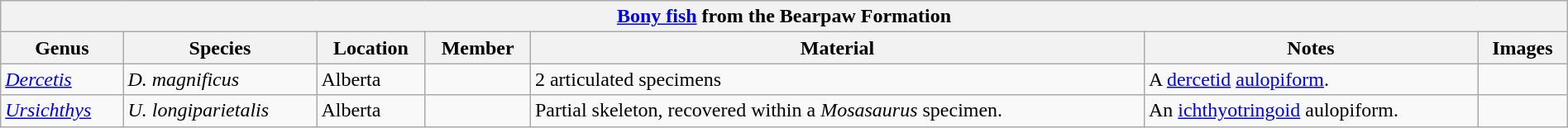<table class="wikitable" style="margin:auto; width:100%;">
<tr>
<th colspan="7" align="center"><strong><a href='#'>Bony fish</a> from the Bearpaw Formation</strong></th>
</tr>
<tr>
<th>Genus</th>
<th>Species</th>
<th>Location</th>
<th>Member</th>
<th>Material</th>
<th>Notes</th>
<th>Images</th>
</tr>
<tr>
<td><em><a href='#'>Dercetis</a></em></td>
<td><em>D. magnificus</em></td>
<td>Alberta</td>
<td></td>
<td>2 articulated specimens</td>
<td>A <a href='#'>dercetid</a> <a href='#'>aulopiform</a>.</td>
<td></td>
</tr>
<tr>
<td><em><a href='#'>Ursichthys</a></em></td>
<td><em>U. longiparietalis</em></td>
<td>Alberta</td>
<td></td>
<td>Partial skeleton, recovered within a <em>Mosasaurus</em> specimen.</td>
<td>An <a href='#'>ichthyotringoid</a> aulopiform.</td>
<td></td>
</tr>
</table>
